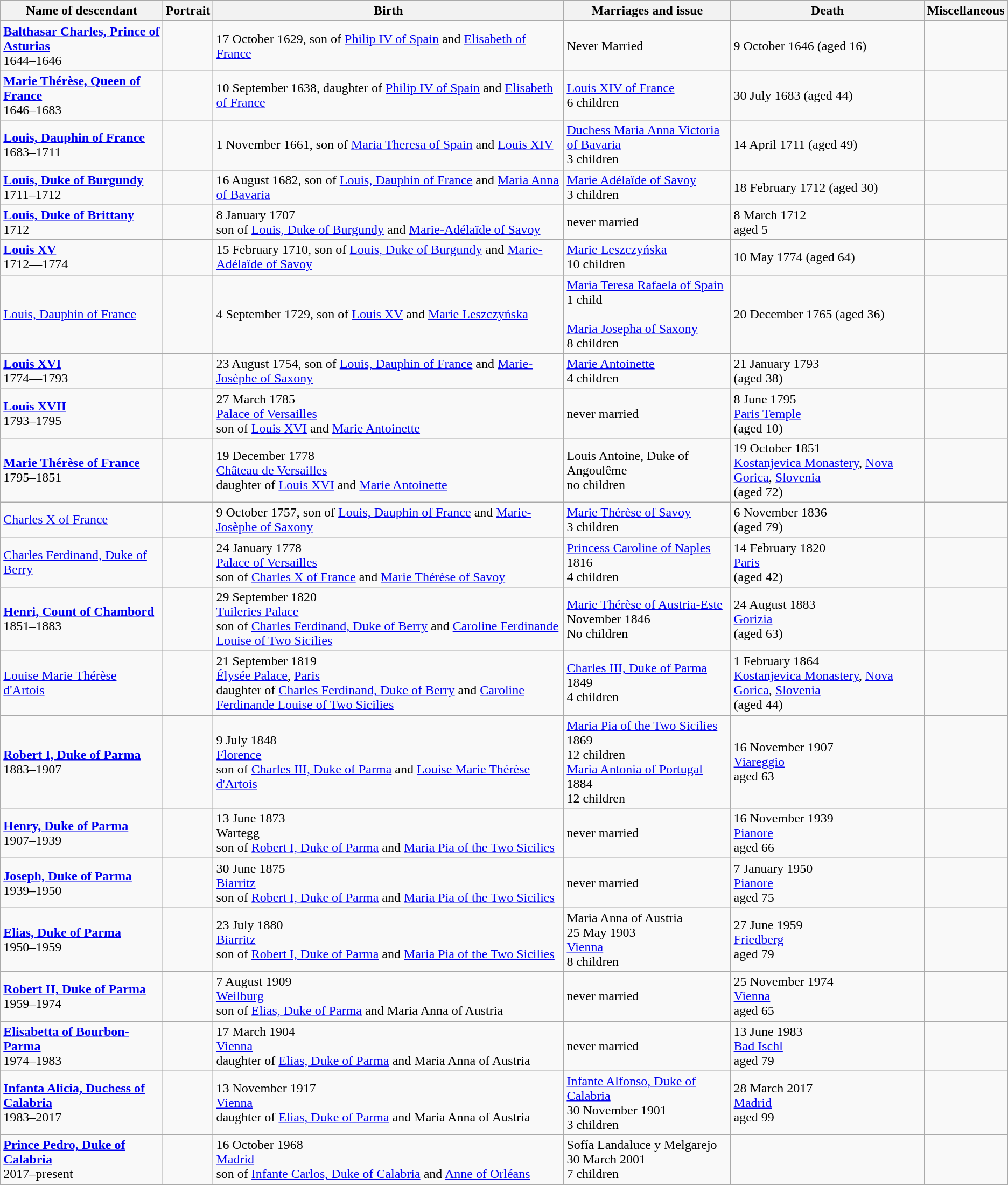<table class="wikitable">
<tr>
<th>Name of descendant</th>
<th>Portrait</th>
<th>Birth</th>
<th>Marriages and issue</th>
<th>Death</th>
<th>Miscellaneous</th>
</tr>
<tr>
<td><strong><a href='#'>Balthasar Charles, Prince of Asturias</a></strong><br>1644–1646</td>
<td></td>
<td>17 October 1629, son of <a href='#'>Philip IV of Spain</a> and <a href='#'>Elisabeth of France</a></td>
<td>Never Married</td>
<td>9 October 1646 (aged 16)</td>
<td></td>
</tr>
<tr>
<td><strong><a href='#'>Marie Thérèse, Queen of France</a></strong><br>1646–1683</td>
<td></td>
<td>10 September 1638, daughter of <a href='#'>Philip IV of Spain</a> and <a href='#'>Elisabeth of France</a></td>
<td><a href='#'>Louis XIV of France</a><br>6 children</td>
<td>30 July 1683 (aged 44)</td>
<td></td>
</tr>
<tr>
<td><strong><a href='#'>Louis, Dauphin of France</a></strong><br>1683–1711</td>
<td></td>
<td>1 November 1661, son of <a href='#'>Maria Theresa of Spain</a> and <a href='#'>Louis XIV</a></td>
<td><a href='#'>Duchess Maria Anna Victoria of Bavaria</a><br>3 children</td>
<td>14 April 1711 (aged 49)</td>
<td></td>
</tr>
<tr>
<td><strong><a href='#'>Louis, Duke of Burgundy</a></strong><br>1711–1712</td>
<td></td>
<td>16 August 1682, son of <a href='#'>Louis, Dauphin of France</a> and <a href='#'>Maria Anna of Bavaria</a></td>
<td><a href='#'>Marie Adélaïde of Savoy</a><br>3 children</td>
<td>18 February 1712 (aged 30)</td>
<td></td>
</tr>
<tr>
<td><strong><a href='#'>Louis, Duke of Brittany</a></strong><br>1712</td>
<td></td>
<td>8 January 1707<br>son of <a href='#'>Louis, Duke of Burgundy</a> and <a href='#'>Marie-Adélaïde of Savoy</a></td>
<td>never married</td>
<td>8 March 1712<br>aged 5</td>
<td></td>
</tr>
<tr>
<td><strong><a href='#'>Louis XV</a></strong><br>1712—1774</td>
<td></td>
<td>15 February 1710, son of <a href='#'>Louis, Duke of Burgundy</a> and <a href='#'>Marie-Adélaïde of Savoy</a></td>
<td><a href='#'>Marie Leszczyńska</a><br>10 children</td>
<td>10 May 1774 (aged 64)</td>
<td></td>
</tr>
<tr>
<td><a href='#'>Louis, Dauphin of France</a></td>
<td></td>
<td>4 September 1729, son of <a href='#'>Louis XV</a> and <a href='#'>Marie Leszczyńska</a></td>
<td><a href='#'>Maria Teresa Rafaela of Spain</a><br>1 child<br><br><a href='#'>Maria Josepha of Saxony</a><br>8 children</td>
<td>20 December 1765 (aged 36)</td>
<td></td>
</tr>
<tr>
<td><strong><a href='#'>Louis XVI</a></strong><br>1774—1793</td>
<td></td>
<td>23 August 1754, son of <a href='#'>Louis, Dauphin of France</a> and <a href='#'>Marie-Josèphe of Saxony</a></td>
<td><a href='#'>Marie Antoinette</a><br>4 children</td>
<td>21 January 1793<br>(aged 38)</td>
<td></td>
</tr>
<tr>
<td><strong><a href='#'>Louis XVII</a></strong><br>1793–1795</td>
<td></td>
<td>27 March 1785<br><a href='#'>Palace of Versailles</a><br>son of <a href='#'>Louis XVI</a> and <a href='#'>Marie Antoinette</a></td>
<td>never married</td>
<td>8 June 1795<br><a href='#'>Paris Temple</a><br>(aged 10)</td>
<td></td>
</tr>
<tr>
<td><strong><a href='#'>Marie Thérèse of France</a></strong><br>1795–1851</td>
<td></td>
<td>19 December 1778<br><a href='#'>Château de Versailles</a><br>daughter of <a href='#'>Louis XVI</a> and <a href='#'>Marie Antoinette</a></td>
<td>Louis Antoine, Duke of Angoulême<br>no children</td>
<td>19 October 1851<br><a href='#'>Kostanjevica Monastery</a>, <a href='#'>Nova Gorica</a>, <a href='#'>Slovenia</a><br>(aged 72)</td>
<td></td>
</tr>
<tr>
<td><a href='#'>Charles X of France</a></td>
<td></td>
<td>9 October 1757, son of <a href='#'>Louis, Dauphin of France</a> and <a href='#'>Marie-Josèphe of Saxony</a></td>
<td><a href='#'>Marie Thérèse of Savoy</a><br>3 children</td>
<td>6 November 1836<br>(aged 79)</td>
<td></td>
</tr>
<tr>
<td><a href='#'>Charles Ferdinand, Duke of Berry</a></td>
<td></td>
<td>24 January 1778<br><a href='#'>Palace of Versailles</a><br>son of <a href='#'>Charles X of France</a> and <a href='#'>Marie Thérèse of Savoy</a></td>
<td><a href='#'>Princess Caroline of Naples</a><br>1816<br>4 children</td>
<td>14 February 1820<br><a href='#'>Paris</a><br>(aged 42)</td>
<td></td>
</tr>
<tr>
<td><strong><a href='#'>Henri, Count of Chambord</a></strong><br>1851–1883</td>
<td></td>
<td>29 September 1820<br><a href='#'>Tuileries Palace</a><br>son of <a href='#'>Charles Ferdinand, Duke of Berry</a> and <a href='#'>Caroline Ferdinande Louise of Two Sicilies</a></td>
<td><a href='#'>Marie Thérèse of Austria-Este</a><br>November 1846<br>No children</td>
<td>24 August 1883<br><a href='#'>Gorizia</a><br>(aged 63)</td>
<td></td>
</tr>
<tr>
<td><a href='#'>Louise Marie Thérèse d'Artois</a></td>
<td></td>
<td>21 September 1819 <br><a href='#'>Élysée Palace</a>, <a href='#'>Paris</a><br>daughter of <a href='#'>Charles Ferdinand, Duke of Berry</a> and <a href='#'>Caroline Ferdinande Louise of Two Sicilies</a></td>
<td><a href='#'>Charles III, Duke of Parma</a><br>1849<br>4 children</td>
<td>1 February 1864<br><a href='#'>Kostanjevica Monastery</a>, <a href='#'>Nova Gorica</a>, <a href='#'>Slovenia</a><br>(aged 44)</td>
<td></td>
</tr>
<tr>
<td><strong><a href='#'>Robert I, Duke of Parma</a></strong><br>1883–1907</td>
<td></td>
<td>9 July 1848<br><a href='#'>Florence</a><br>son of <a href='#'>Charles III, Duke of Parma</a> and <a href='#'>Louise Marie Thérèse d'Artois</a></td>
<td><a href='#'>Maria Pia of the Two Sicilies</a><br>1869<br>12 children <br><a href='#'>Maria Antonia of Portugal</a><br>1884<br>12 children</td>
<td>16 November 1907<br><a href='#'>Viareggio</a><br>aged 63</td>
<td></td>
</tr>
<tr>
<td><strong><a href='#'>Henry, Duke of Parma</a></strong><br>1907–1939</td>
<td></td>
<td>13 June 1873<br> Wartegg <br>son of <a href='#'>Robert I, Duke of Parma</a> and <a href='#'>Maria Pia of the Two Sicilies</a></td>
<td>never married</td>
<td>16 November 1939<br><a href='#'>Pianore</a><br>aged 66</td>
<td></td>
</tr>
<tr>
<td><strong><a href='#'>Joseph, Duke of Parma</a></strong><br>1939–1950</td>
<td></td>
<td>30 June 1875<br><a href='#'>Biarritz</a><br>son of <a href='#'>Robert I, Duke of Parma</a> and <a href='#'>Maria Pia of the Two Sicilies</a></td>
<td>never married</td>
<td>7 January 1950<br><a href='#'>Pianore</a><br>aged 75</td>
<td></td>
</tr>
<tr>
<td><strong><a href='#'>Elias, Duke of Parma</a></strong><br> 1950–1959</td>
<td></td>
<td>23 July 1880<br><a href='#'>Biarritz</a><br>son of <a href='#'>Robert I, Duke of Parma</a> and <a href='#'>Maria Pia of the Two Sicilies</a></td>
<td>Maria Anna of Austria<br>25 May 1903<br><a href='#'>Vienna</a><br>8 children</td>
<td>27 June 1959<br><a href='#'>Friedberg</a><br>aged 79</td>
<td></td>
</tr>
<tr>
<td><strong><a href='#'>Robert II, Duke of Parma</a></strong><br>1959–1974</td>
<td></td>
<td>7 August 1909<br><a href='#'>Weilburg</a><br>son of <a href='#'>Elias, Duke of Parma</a> and Maria Anna of Austria</td>
<td>never married</td>
<td>25 November 1974<br><a href='#'>Vienna</a><br>aged 65</td>
<td></td>
</tr>
<tr>
<td><strong><a href='#'>Elisabetta of Bourbon-Parma</a></strong><br>1974–1983</td>
<td></td>
<td>17 March 1904<br><a href='#'>Vienna</a><br>daughter of <a href='#'>Elias, Duke of Parma</a> and Maria Anna of Austria</td>
<td>never married</td>
<td>13 June 1983<br><a href='#'>Bad Ischl</a><br>aged 79</td>
<td></td>
</tr>
<tr>
<td><strong><a href='#'>Infanta Alicia, Duchess of Calabria</a></strong><br>1983–2017</td>
<td></td>
<td>13 November 1917<br><a href='#'>Vienna</a><br>daughter of <a href='#'>Elias, Duke of Parma</a> and Maria Anna of Austria</td>
<td><a href='#'>Infante Alfonso, Duke of Calabria</a><br>30 November 1901<br>3 children</td>
<td>28 March 2017<br><a href='#'>Madrid</a><br>aged 99</td>
<td></td>
</tr>
<tr>
<td><strong><a href='#'>Prince Pedro, Duke of Calabria</a></strong><br>2017–present</td>
<td></td>
<td>16 October 1968<br><a href='#'>Madrid</a><br>son of <a href='#'>Infante Carlos, Duke of Calabria</a> and <a href='#'>Anne of Orléans</a></td>
<td>Sofía Landaluce y Melgarejo<br>30 March 2001<br>7 children</td>
<td></td>
</tr>
</table>
